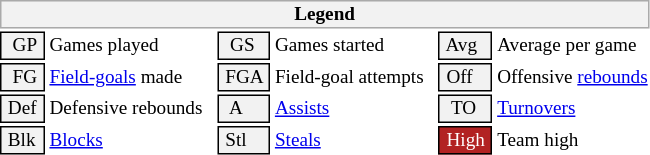<table class="toccolours" style="font-size: 80%; white-space: nowrap;">
<tr>
<th colspan="6" style="background-color: #F2F2F2; border: 1px solid #AAAAAA;">Legend</th>
</tr>
<tr>
<td style="background-color: #F2F2F2; border: 1px solid black;">  GP </td>
<td>Games played</td>
<td style="background-color: #F2F2F2; border: 1px solid black">  GS </td>
<td>Games started</td>
<td style="background-color: #F2F2F2; border: 1px solid black"> Avg </td>
<td>Average per game</td>
</tr>
<tr>
<td style="background-color: #F2F2F2; border: 1px solid black">  FG </td>
<td style="padding-right: 8px"><a href='#'>Field-goals</a> made</td>
<td style="background-color: #F2F2F2; border: 1px solid black"> FGA </td>
<td style="padding-right: 8px">Field-goal attempts</td>
<td style="background-color: #F2F2F2; border: 1px solid black;"> Off </td>
<td>Offensive <a href='#'>rebounds</a></td>
</tr>
<tr>
<td style="background-color: #F2F2F2; border: 1px solid black;"> Def </td>
<td style="padding-right: 8px">Defensive rebounds</td>
<td style="background-color: #F2F2F2; border: 1px solid black">  A </td>
<td style="padding-right: 8px"><a href='#'>Assists</a></td>
<td style="background-color: #F2F2F2; border: 1px solid black">  TO</td>
<td><a href='#'>Turnovers</a></td>
</tr>
<tr>
<td style="background-color: #F2F2F2; border: 1px solid black;"> Blk </td>
<td><a href='#'>Blocks</a></td>
<td style="background-color: #F2F2F2; border: 1px solid black"> Stl </td>
<td><a href='#'>Steals</a></td>
<td style="background:#B22222; color:#ffffff; border: 1px solid black"> High </td>
<td>Team high</td>
</tr>
<tr>
</tr>
</table>
